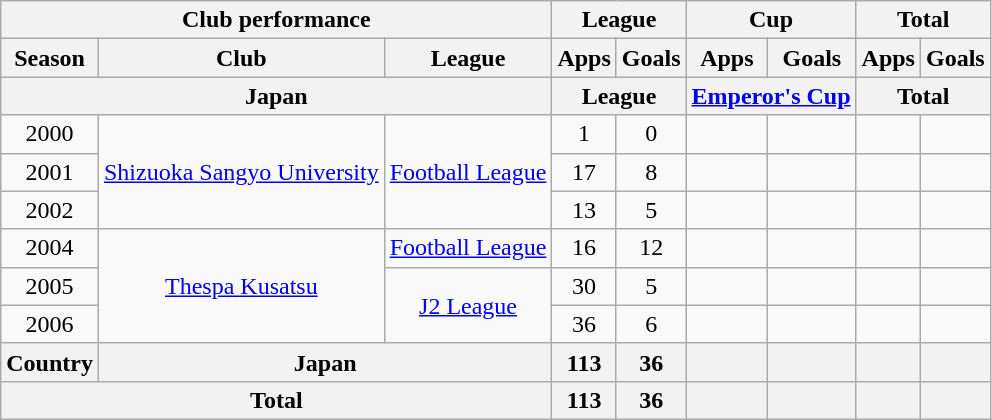<table class="wikitable" style="text-align:center;">
<tr>
<th colspan=3>Club performance</th>
<th colspan=2>League</th>
<th colspan=2>Cup</th>
<th colspan=2>Total</th>
</tr>
<tr>
<th>Season</th>
<th>Club</th>
<th>League</th>
<th>Apps</th>
<th>Goals</th>
<th>Apps</th>
<th>Goals</th>
<th>Apps</th>
<th>Goals</th>
</tr>
<tr>
<th colspan=3>Japan</th>
<th colspan=2>League</th>
<th colspan=2><a href='#'>Emperor's Cup</a></th>
<th colspan=2>Total</th>
</tr>
<tr>
<td>2000</td>
<td rowspan=3><a href='#'>Shizuoka Sangyo University</a></td>
<td rowspan=3><a href='#'>Football League</a></td>
<td>1</td>
<td>0</td>
<td></td>
<td></td>
<td></td>
<td></td>
</tr>
<tr>
<td>2001</td>
<td>17</td>
<td>8</td>
<td></td>
<td></td>
<td></td>
<td></td>
</tr>
<tr>
<td>2002</td>
<td>13</td>
<td>5</td>
<td></td>
<td></td>
<td></td>
<td></td>
</tr>
<tr>
<td>2004</td>
<td rowspan=3><a href='#'>Thespa Kusatsu</a></td>
<td><a href='#'>Football League</a></td>
<td>16</td>
<td>12</td>
<td></td>
<td></td>
<td></td>
<td></td>
</tr>
<tr>
<td>2005</td>
<td rowspan=2><a href='#'>J2 League</a></td>
<td>30</td>
<td>5</td>
<td></td>
<td></td>
<td></td>
<td></td>
</tr>
<tr>
<td>2006</td>
<td>36</td>
<td>6</td>
<td></td>
<td></td>
<td></td>
<td></td>
</tr>
<tr>
<th rowspan=1>Country</th>
<th colspan=2>Japan</th>
<th>113</th>
<th>36</th>
<th></th>
<th></th>
<th></th>
<th></th>
</tr>
<tr>
<th colspan=3>Total</th>
<th>113</th>
<th>36</th>
<th></th>
<th></th>
<th></th>
<th></th>
</tr>
</table>
